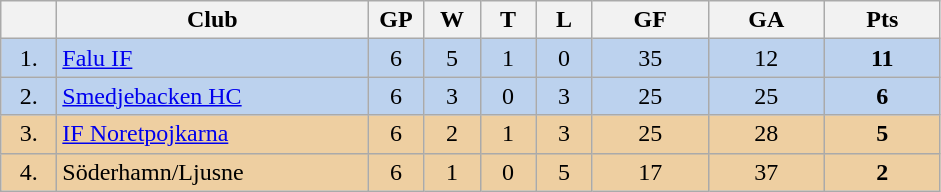<table class="wikitable">
<tr>
<th width="30"></th>
<th width="200">Club</th>
<th width="30">GP</th>
<th width="30">W</th>
<th width="30">T</th>
<th width="30">L</th>
<th width="70">GF</th>
<th width="70">GA</th>
<th width="70">Pts</th>
</tr>
<tr bgcolor="#BCD2EE" align="center">
<td>1.</td>
<td align="left"><a href='#'>Falu IF</a></td>
<td>6</td>
<td>5</td>
<td>1</td>
<td>0</td>
<td>35</td>
<td>12</td>
<td><strong>11</strong></td>
</tr>
<tr bgcolor="#BCD2EE" align="center">
<td>2.</td>
<td align="left"><a href='#'>Smedjebacken HC</a></td>
<td>6</td>
<td>3</td>
<td>0</td>
<td>3</td>
<td>25</td>
<td>25</td>
<td><strong>6</strong></td>
</tr>
<tr bgcolor="#EECFA1" align="center">
<td>3.</td>
<td align="left"><a href='#'>IF Noretpojkarna</a></td>
<td>6</td>
<td>2</td>
<td>1</td>
<td>3</td>
<td>25</td>
<td>28</td>
<td><strong>5</strong></td>
</tr>
<tr bgcolor="#EECFA1" align="center">
<td>4.</td>
<td align="left">Söderhamn/Ljusne</td>
<td>6</td>
<td>1</td>
<td>0</td>
<td>5</td>
<td>17</td>
<td>37</td>
<td><strong>2</strong></td>
</tr>
</table>
